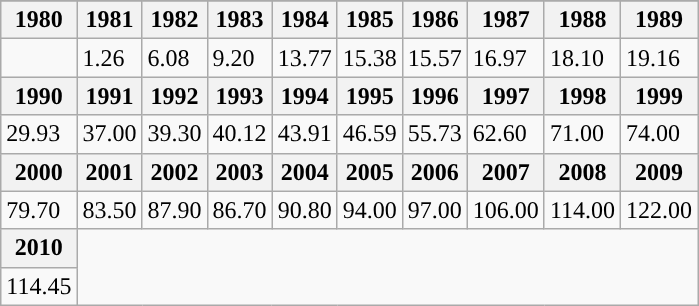<table class="wikitable">
<tr style="background: #cccccc;">
</tr>
<tr>
<th>1980</th>
<th>1981</th>
<th>1982</th>
<th>1983</th>
<th>1984</th>
<th>1985</th>
<th>1986</th>
<th>1987</th>
<th>1988</th>
<th>1989</th>
</tr>
<tr>
<td></td>
<td>1.26</td>
<td>6.08</td>
<td>9.20</td>
<td>13.77</td>
<td>15.38</td>
<td>15.57</td>
<td>16.97</td>
<td>18.10</td>
<td>19.16</td>
</tr>
<tr>
<th>1990</th>
<th>1991</th>
<th>1992</th>
<th>1993</th>
<th>1994</th>
<th>1995</th>
<th>1996</th>
<th>1997</th>
<th>1998</th>
<th>1999</th>
</tr>
<tr>
<td>29.93</td>
<td>37.00</td>
<td>39.30</td>
<td>40.12</td>
<td>43.91</td>
<td>46.59</td>
<td>55.73</td>
<td>62.60</td>
<td>71.00</td>
<td>74.00</td>
</tr>
<tr>
<th>2000</th>
<th>2001</th>
<th>2002</th>
<th>2003</th>
<th>2004</th>
<th>2005</th>
<th>2006</th>
<th>2007</th>
<th>2008</th>
<th>2009</th>
</tr>
<tr>
<td>79.70</td>
<td>83.50</td>
<td>87.90</td>
<td>86.70</td>
<td>90.80</td>
<td>94.00</td>
<td>97.00</td>
<td>106.00</td>
<td>114.00</td>
<td>122.00</td>
</tr>
<tr>
<th>2010</th>
</tr>
<tr>
<td>114.45</td>
</tr>
</table>
